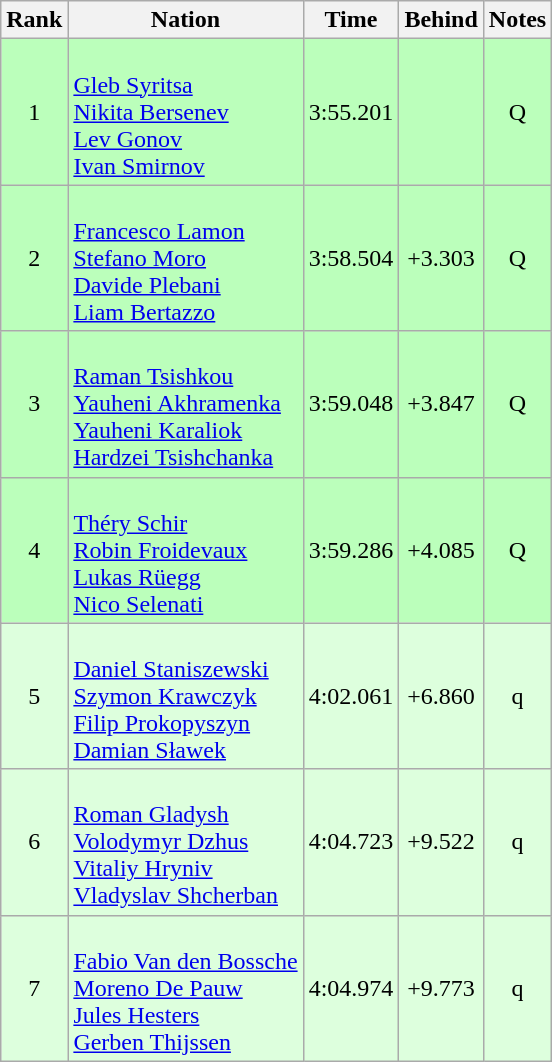<table class="wikitable sortable" style="text-align:center">
<tr>
<th>Rank</th>
<th>Nation</th>
<th>Time</th>
<th>Behind</th>
<th>Notes</th>
</tr>
<tr bgcolor=bbffbb>
<td>1</td>
<td align=left><br><a href='#'>Gleb Syritsa</a><br><a href='#'>Nikita Bersenev</a><br><a href='#'>Lev Gonov</a><br><a href='#'>Ivan Smirnov</a></td>
<td>3:55.201</td>
<td></td>
<td>Q</td>
</tr>
<tr bgcolor=bbffbb>
<td>2</td>
<td align=left><br><a href='#'>Francesco Lamon</a><br><a href='#'>Stefano Moro</a><br><a href='#'>Davide Plebani</a><br><a href='#'>Liam Bertazzo</a></td>
<td>3:58.504</td>
<td>+3.303</td>
<td>Q</td>
</tr>
<tr bgcolor=bbffbb>
<td>3</td>
<td align=left><br><a href='#'>Raman Tsishkou</a><br><a href='#'>Yauheni Akhramenka</a><br><a href='#'>Yauheni Karaliok</a><br><a href='#'>Hardzei Tsishchanka</a></td>
<td>3:59.048</td>
<td>+3.847</td>
<td>Q</td>
</tr>
<tr bgcolor=bbffbb>
<td>4</td>
<td align=left><br><a href='#'>Théry Schir</a><br><a href='#'>Robin Froidevaux</a><br><a href='#'>Lukas Rüegg</a><br><a href='#'>Nico Selenati</a></td>
<td>3:59.286</td>
<td>+4.085</td>
<td>Q</td>
</tr>
<tr bgcolor=ddffdd>
<td>5</td>
<td align=left><br><a href='#'>Daniel Staniszewski</a><br><a href='#'>Szymon Krawczyk</a><br><a href='#'>Filip Prokopyszyn</a><br><a href='#'>Damian Sławek</a></td>
<td>4:02.061</td>
<td>+6.860</td>
<td>q</td>
</tr>
<tr bgcolor=ddffdd>
<td>6</td>
<td align=left><br><a href='#'>Roman Gladysh</a><br><a href='#'>Volodymyr Dzhus</a><br><a href='#'>Vitaliy Hryniv</a><br><a href='#'>Vladyslav Shcherban</a></td>
<td>4:04.723</td>
<td>+9.522</td>
<td>q</td>
</tr>
<tr bgcolor=ddffdd>
<td>7</td>
<td align=left><br><a href='#'>Fabio Van den Bossche</a><br><a href='#'>Moreno De Pauw</a><br><a href='#'>Jules Hesters</a><br><a href='#'>Gerben Thijssen</a></td>
<td>4:04.974</td>
<td>+9.773</td>
<td>q</td>
</tr>
</table>
